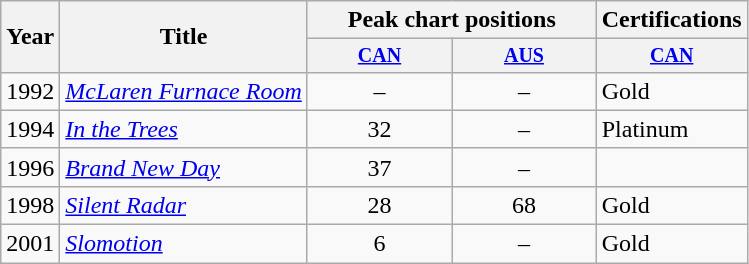<table class="wikitable">
<tr>
<th rowspan="2">Year</th>
<th rowspan="2">Title</th>
<th colspan="2">Peak chart positions</th>
<th colspan="1">Certifications</th>
</tr>
<tr style="font-size: smaller;">
<th width="90"><a href='#'>CAN</a><br></th>
<th width="90"><a href='#'>AUS</a><br></th>
<th width="90"><a href='#'>CAN</a><br></th>
</tr>
<tr>
<td>1992</td>
<td><em><a href='#'>McLaren Furnace Room</a></em></td>
<td align="center">–</td>
<td align="center">–</td>
<td>Gold</td>
</tr>
<tr>
<td>1994</td>
<td><em><a href='#'>In the Trees</a></em></td>
<td align="center">32</td>
<td align="center">–</td>
<td>Platinum</td>
</tr>
<tr>
<td>1996</td>
<td><em><a href='#'>Brand New Day</a></em></td>
<td align="center">37</td>
<td align="center">–</td>
<td></td>
</tr>
<tr>
<td>1998</td>
<td><em><a href='#'>Silent Radar</a></em></td>
<td align="center">28</td>
<td align="center">68</td>
<td>Gold</td>
</tr>
<tr>
<td>2001</td>
<td><em><a href='#'>Slomotion</a></em></td>
<td align="center">6</td>
<td align="center">–</td>
<td>Gold</td>
</tr>
</table>
